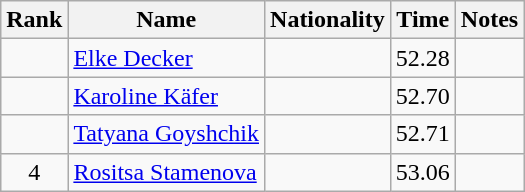<table class="wikitable sortable" style="text-align:center">
<tr>
<th>Rank</th>
<th>Name</th>
<th>Nationality</th>
<th>Time</th>
<th>Notes</th>
</tr>
<tr>
<td></td>
<td align="left"><a href='#'>Elke Decker</a></td>
<td align=left></td>
<td>52.28</td>
<td></td>
</tr>
<tr>
<td></td>
<td align="left"><a href='#'>Karoline Käfer</a></td>
<td align=left></td>
<td>52.70</td>
<td></td>
</tr>
<tr>
<td></td>
<td align="left"><a href='#'>Tatyana Goyshchik</a></td>
<td align=left></td>
<td>52.71</td>
<td></td>
</tr>
<tr>
<td>4</td>
<td align="left"><a href='#'>Rositsa Stamenova</a></td>
<td align=left></td>
<td>53.06</td>
<td></td>
</tr>
</table>
